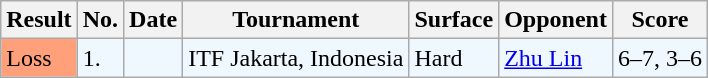<table class="sortable wikitable">
<tr>
<th>Result</th>
<th>No.</th>
<th>Date</th>
<th>Tournament</th>
<th>Surface</th>
<th>Opponent</th>
<th>Score</th>
</tr>
<tr style="background:#f0f8ff;">
<td style="background:#ffa07a;">Loss</td>
<td>1.</td>
<td></td>
<td>ITF Jakarta, Indonesia</td>
<td>Hard</td>
<td> <a href='#'>Zhu Lin</a></td>
<td>6–7, 3–6</td>
</tr>
</table>
